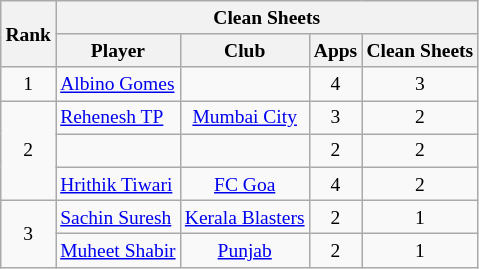<table class="wikitable collapsible" style="text-align: Center; font-size:small;">
<tr>
<th rowspan="2">Rank</th>
<th colspan="4">Clean Sheets</th>
</tr>
<tr>
<th>Player</th>
<th>Club</th>
<th>Apps</th>
<th>Clean Sheets</th>
</tr>
<tr>
<td>1</td>
<td ! scope="row" style="text-align:left;"> <a href='#'>Albino Gomes</a></td>
<td></td>
<td>4</td>
<td>3</td>
</tr>
<tr>
<td rowspan=3>2</td>
<td ! scope="row" style="text-align:left;"> <a href='#'>Rehenesh TP</a></td>
<td><a href='#'>Mumbai City</a></td>
<td>3</td>
<td>2</td>
</tr>
<tr>
<td ! scope="row" style="text-align:left;"></td>
<td></td>
<td>2</td>
<td>2</td>
</tr>
<tr>
<td ! scope="row" style="text-align:left;"> <a href='#'>Hrithik Tiwari</a></td>
<td><a href='#'>FC Goa</a></td>
<td>4</td>
<td>2</td>
</tr>
<tr>
<td rowspan="2">3</td>
<td ! scope="row" style="text-align:left;"> <a href='#'>Sachin Suresh</a></td>
<td><a href='#'>Kerala Blasters</a></td>
<td>2</td>
<td>1</td>
</tr>
<tr>
<td ! scope="row" style="text-align:left;"> <a href='#'>Muheet Shabir</a></td>
<td><a href='#'>Punjab</a></td>
<td>2</td>
<td>1</td>
</tr>
</table>
